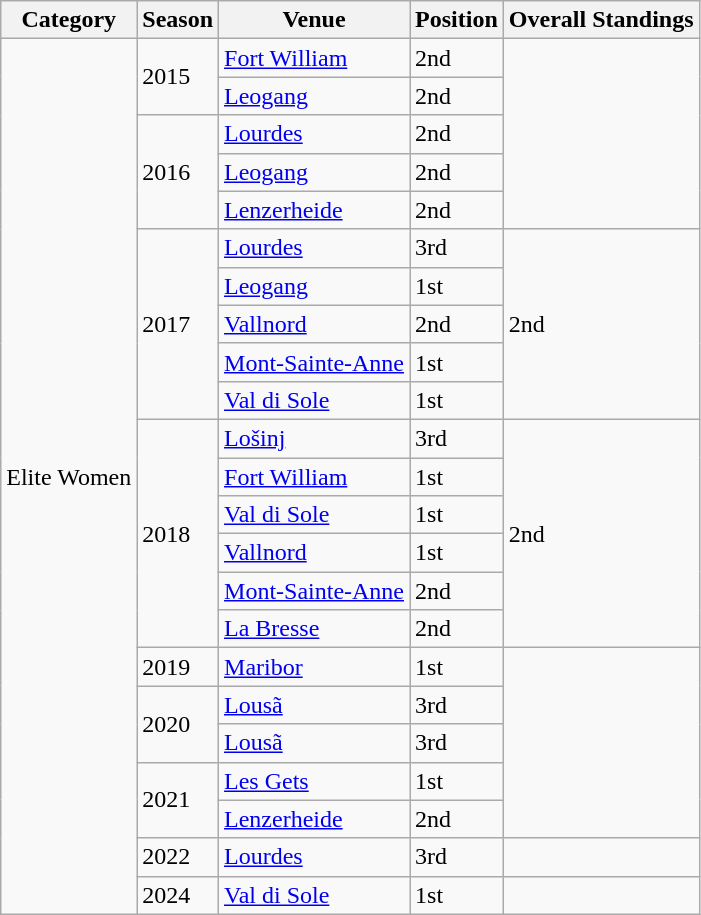<table class="wikitable">
<tr>
<th>Category</th>
<th>Season</th>
<th>Venue</th>
<th>Position</th>
<th>Overall Standings</th>
</tr>
<tr>
<td rowspan="31">Elite Women</td>
<td rowspan="2">2015</td>
<td><a href='#'>Fort William</a></td>
<td>2nd</td>
</tr>
<tr>
<td><a href='#'>Leogang</a></td>
<td>2nd</td>
</tr>
<tr>
<td rowspan="3">2016</td>
<td><a href='#'>Lourdes</a></td>
<td>2nd</td>
</tr>
<tr>
<td><a href='#'>Leogang</a></td>
<td>2nd</td>
</tr>
<tr>
<td><a href='#'>Lenzerheide</a></td>
<td>2nd</td>
</tr>
<tr>
<td rowspan="5">2017</td>
<td><a href='#'>Lourdes</a></td>
<td>3rd</td>
<td rowspan="5">2nd</td>
</tr>
<tr>
<td><a href='#'>Leogang</a></td>
<td>1st</td>
</tr>
<tr>
<td><a href='#'>Vallnord</a></td>
<td>2nd</td>
</tr>
<tr>
<td><a href='#'>Mont-Sainte-Anne</a></td>
<td>1st</td>
</tr>
<tr>
<td><a href='#'>Val di Sole</a></td>
<td>1st</td>
</tr>
<tr>
<td rowspan="6">2018</td>
<td><a href='#'>Lošinj</a></td>
<td>3rd</td>
<td rowspan="6">2nd</td>
</tr>
<tr>
<td><a href='#'>Fort William</a></td>
<td>1st</td>
</tr>
<tr>
<td><a href='#'>Val di Sole</a></td>
<td>1st</td>
</tr>
<tr>
<td><a href='#'>Vallnord</a></td>
<td>1st</td>
</tr>
<tr>
<td><a href='#'>Mont-Sainte-Anne</a></td>
<td>2nd</td>
</tr>
<tr>
<td><a href='#'>La Bresse</a></td>
<td>2nd</td>
</tr>
<tr>
<td>2019</td>
<td><a href='#'>Maribor</a></td>
<td>1st</td>
</tr>
<tr>
<td rowspan="2">2020</td>
<td><a href='#'>Lousã</a></td>
<td>3rd</td>
</tr>
<tr>
<td><a href='#'>Lousã</a></td>
<td>3rd</td>
</tr>
<tr>
<td rowspan="2">2021</td>
<td><a href='#'>Les Gets</a></td>
<td>1st</td>
</tr>
<tr>
<td><a href='#'>Lenzerheide</a></td>
<td>2nd</td>
</tr>
<tr>
<td>2022</td>
<td><a href='#'>Lourdes</a></td>
<td>3rd</td>
<td></td>
</tr>
<tr>
<td>2024</td>
<td><a href='#'>Val di Sole</a></td>
<td>1st</td>
<td></td>
</tr>
</table>
